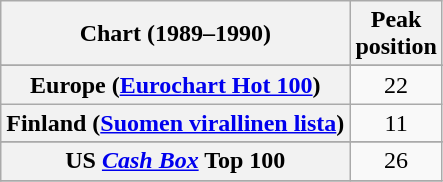<table class="wikitable sortable plainrowheaders" style="text-align:center">
<tr>
<th>Chart (1989–1990)</th>
<th>Peak<br>position</th>
</tr>
<tr>
</tr>
<tr>
</tr>
<tr>
</tr>
<tr>
</tr>
<tr>
</tr>
<tr>
<th scope="row">Europe (<a href='#'>Eurochart Hot 100</a>)</th>
<td>22</td>
</tr>
<tr>
<th scope="row">Finland (<a href='#'>Suomen virallinen lista</a>)</th>
<td>11</td>
</tr>
<tr>
</tr>
<tr>
</tr>
<tr>
</tr>
<tr>
</tr>
<tr>
</tr>
<tr>
</tr>
<tr>
<th scope="row">US <em><a href='#'>Cash Box</a></em> Top 100</th>
<td>26</td>
</tr>
<tr>
</tr>
</table>
